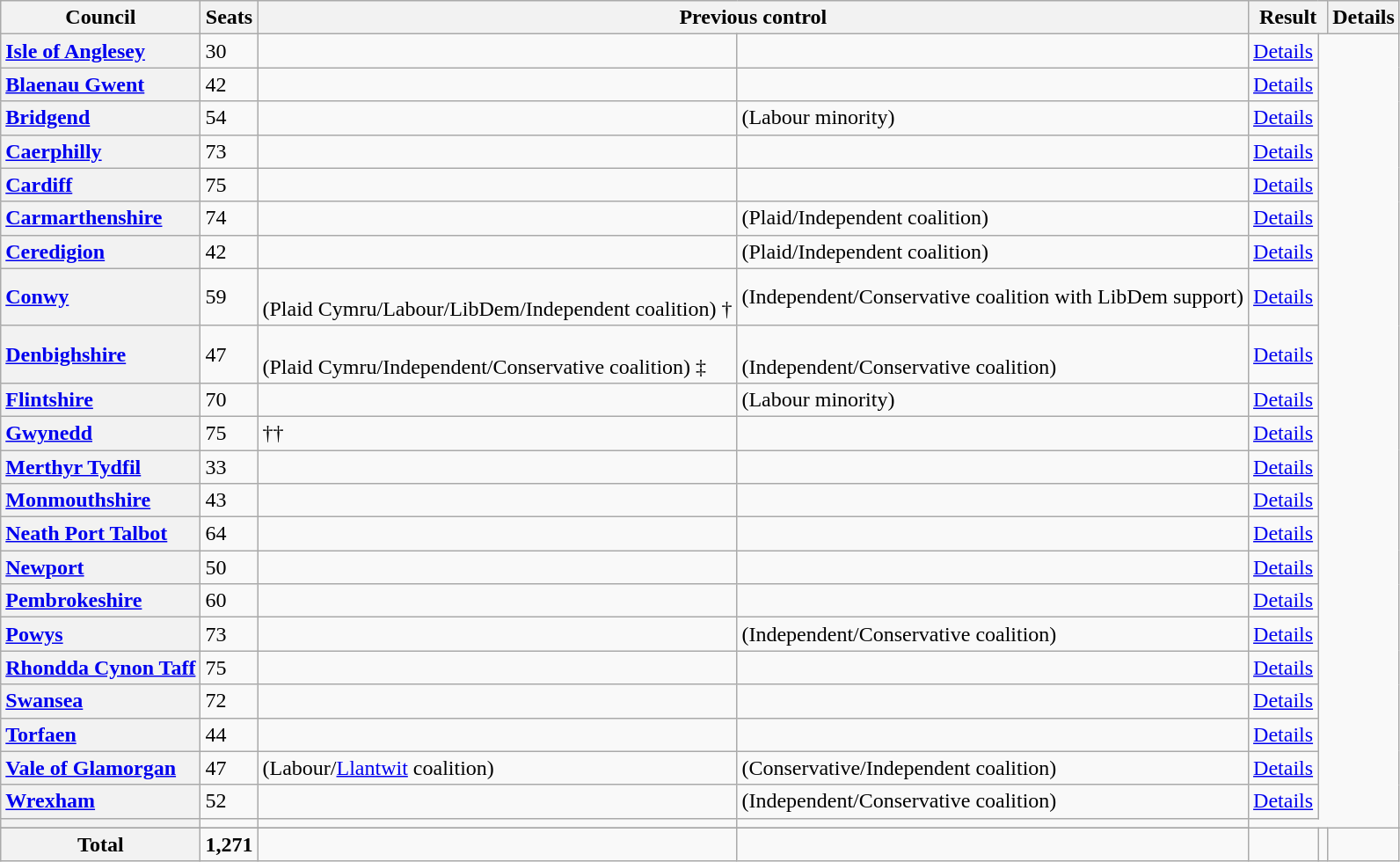<table class="wikitable sortable">
<tr>
<th scope="col">Council</th>
<th scope="col">Seats</th>
<th colspan=2>Previous control</th>
<th colspan=2>Result</th>
<th scope="col" class="unsortable">Details</th>
</tr>
<tr>
<th scope="row" style="text-align: left;"><a href='#'>Isle of Anglesey</a></th>
<td>30</td>
<td></td>
<td></td>
<td><a href='#'>Details</a></td>
</tr>
<tr>
<th scope="row" style="text-align: left;"><a href='#'>Blaenau Gwent</a></th>
<td>42</td>
<td></td>
<td></td>
<td><a href='#'>Details</a></td>
</tr>
<tr>
<th scope="row" style="text-align: left;"><a href='#'>Bridgend</a></th>
<td>54</td>
<td></td>
<td> (Labour minority)</td>
<td><a href='#'>Details</a></td>
</tr>
<tr>
<th scope="row" style="text-align: left;"><a href='#'>Caerphilly</a></th>
<td>73</td>
<td></td>
<td></td>
<td><a href='#'>Details</a></td>
</tr>
<tr>
<th scope="row" style="text-align: left;"><a href='#'>Cardiff</a></th>
<td>75</td>
<td></td>
<td></td>
<td><a href='#'>Details</a></td>
</tr>
<tr>
<th scope="row" style="text-align: left;"><a href='#'>Carmarthenshire</a></th>
<td>74</td>
<td></td>
<td> (Plaid/Independent coalition)</td>
<td><a href='#'>Details</a></td>
</tr>
<tr>
<th scope="row" style="text-align: left;"><a href='#'>Ceredigion</a></th>
<td>42</td>
<td></td>
<td> (Plaid/Independent coalition)</td>
<td><a href='#'>Details</a></td>
</tr>
<tr>
<th scope="row" style="text-align: left;"><a href='#'>Conwy</a></th>
<td>59</td>
<td> <br>(Plaid Cymru/Labour/LibDem/Independent coalition) †</td>
<td> (Independent/Conservative coalition with LibDem support) </td>
<td><a href='#'>Details</a></td>
</tr>
<tr>
<th scope="row" style="text-align: left;"><a href='#'>Denbighshire</a></th>
<td>47</td>
<td> <br>(Plaid Cymru/Independent/Conservative coalition) ‡</td>
<td> <br>(Independent/Conservative coalition)</td>
<td><a href='#'>Details</a></td>
</tr>
<tr>
<th scope="row" style="text-align: left;"><a href='#'>Flintshire</a></th>
<td>70</td>
<td></td>
<td> (Labour minority) </td>
<td><a href='#'>Details</a></td>
</tr>
<tr>
<th scope="row" style="text-align: left;"><a href='#'>Gwynedd</a></th>
<td>75</td>
<td>††</td>
<td></td>
<td><a href='#'>Details</a></td>
</tr>
<tr>
<th scope="row" style="text-align: left;"><a href='#'>Merthyr Tydfil</a></th>
<td>33</td>
<td></td>
<td></td>
<td><a href='#'>Details</a></td>
</tr>
<tr>
<th scope="row" style="text-align: left;"><a href='#'>Monmouthshire</a></th>
<td>43</td>
<td></td>
<td></td>
<td><a href='#'>Details</a></td>
</tr>
<tr>
<th scope="row" style="text-align: left;"><a href='#'>Neath Port Talbot</a></th>
<td>64</td>
<td></td>
<td></td>
<td><a href='#'>Details</a></td>
</tr>
<tr>
<th scope="row" style="text-align: left;"><a href='#'>Newport</a></th>
<td>50</td>
<td></td>
<td></td>
<td><a href='#'>Details</a></td>
</tr>
<tr>
<th scope="row" style="text-align: left;"><a href='#'>Pembrokeshire</a></th>
<td>60</td>
<td></td>
<td></td>
<td><a href='#'>Details</a></td>
</tr>
<tr>
<th scope="row" style="text-align: left;"><a href='#'>Powys</a></th>
<td>73</td>
<td></td>
<td> (Independent/Conservative coalition)</td>
<td><a href='#'>Details</a></td>
</tr>
<tr>
<th scope="row" style="text-align: left;"><a href='#'>Rhondda Cynon Taff</a></th>
<td>75</td>
<td></td>
<td></td>
<td><a href='#'>Details</a></td>
</tr>
<tr>
<th scope="row" style="text-align: left;"><a href='#'>Swansea</a></th>
<td>72</td>
<td></td>
<td></td>
<td><a href='#'>Details</a></td>
</tr>
<tr>
<th scope="row" style="text-align: left;"><a href='#'>Torfaen</a></th>
<td>44</td>
<td></td>
<td></td>
<td><a href='#'>Details</a></td>
</tr>
<tr>
<th scope="row" style="text-align: left;"><a href='#'>Vale of Glamorgan</a></th>
<td>47</td>
<td> (Labour/<a href='#'>Llantwit</a> coalition)</td>
<td> (Conservative/Independent coalition)</td>
<td><a href='#'>Details</a></td>
</tr>
<tr>
<th scope="row" style="text-align: left;"><a href='#'>Wrexham</a></th>
<td>52</td>
<td></td>
<td> (Independent/Conservative coalition) </td>
<td><a href='#'>Details</a></td>
</tr>
<tr>
<th></th>
<td></td>
<td></td>
<td></td>
</tr>
<tr>
</tr>
<tr>
<th><strong>Total</strong></th>
<td><strong>1,271</strong></td>
<td></td>
<td></td>
<td></td>
<td></td>
<td></td>
</tr>
</table>
